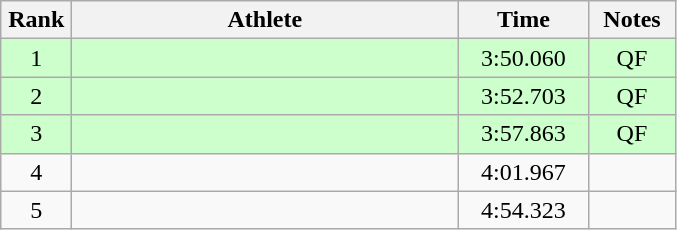<table class=wikitable style="text-align:center">
<tr>
<th width=40>Rank</th>
<th width=250>Athlete</th>
<th width=80>Time</th>
<th width=50>Notes</th>
</tr>
<tr bgcolor="ccffcc">
<td>1</td>
<td align=left></td>
<td>3:50.060</td>
<td>QF</td>
</tr>
<tr bgcolor="ccffcc">
<td>2</td>
<td align=left></td>
<td>3:52.703</td>
<td>QF</td>
</tr>
<tr bgcolor="ccffcc">
<td>3</td>
<td align=left></td>
<td>3:57.863</td>
<td>QF</td>
</tr>
<tr>
<td>4</td>
<td align=left></td>
<td>4:01.967</td>
<td></td>
</tr>
<tr>
<td>5</td>
<td align=left></td>
<td>4:54.323</td>
<td></td>
</tr>
</table>
